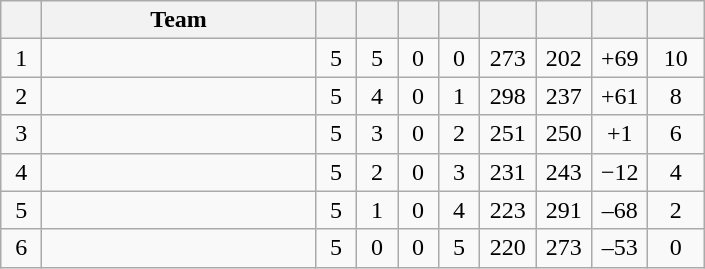<table class=wikitable style=text-align:center>
<tr>
<th width=20 abbr=Position></th>
<th width=175>Team</th>
<th width=20 abbr=Played></th>
<th width=20 abbr=Won></th>
<th width=20 abbr=Drawn></th>
<th width=20 abbr=Lost></th>
<th width=30 abbr=Goal for></th>
<th width=30 abbr=Goal against></th>
<th width=30 abbr=Goal difference></th>
<th width=30 abbr=Points></th>
</tr>
<tr>
<td>1</td>
<td align=left></td>
<td>5</td>
<td>5</td>
<td>0</td>
<td>0</td>
<td>273</td>
<td>202</td>
<td>+69</td>
<td>10</td>
</tr>
<tr>
<td>2</td>
<td align=left></td>
<td>5</td>
<td>4</td>
<td>0</td>
<td>1</td>
<td>298</td>
<td>237</td>
<td>+61</td>
<td>8</td>
</tr>
<tr>
<td>3</td>
<td align=left></td>
<td>5</td>
<td>3</td>
<td>0</td>
<td>2</td>
<td>251</td>
<td>250</td>
<td>+1</td>
<td>6</td>
</tr>
<tr>
<td>4</td>
<td align=left></td>
<td>5</td>
<td>2</td>
<td>0</td>
<td>3</td>
<td>231</td>
<td>243</td>
<td>−12</td>
<td>4</td>
</tr>
<tr>
<td>5</td>
<td align=left></td>
<td>5</td>
<td>1</td>
<td>0</td>
<td>4</td>
<td>223</td>
<td>291</td>
<td>–68</td>
<td>2</td>
</tr>
<tr>
<td>6</td>
<td align=left></td>
<td>5</td>
<td>0</td>
<td>0</td>
<td>5</td>
<td>220</td>
<td>273</td>
<td>–53</td>
<td>0</td>
</tr>
</table>
